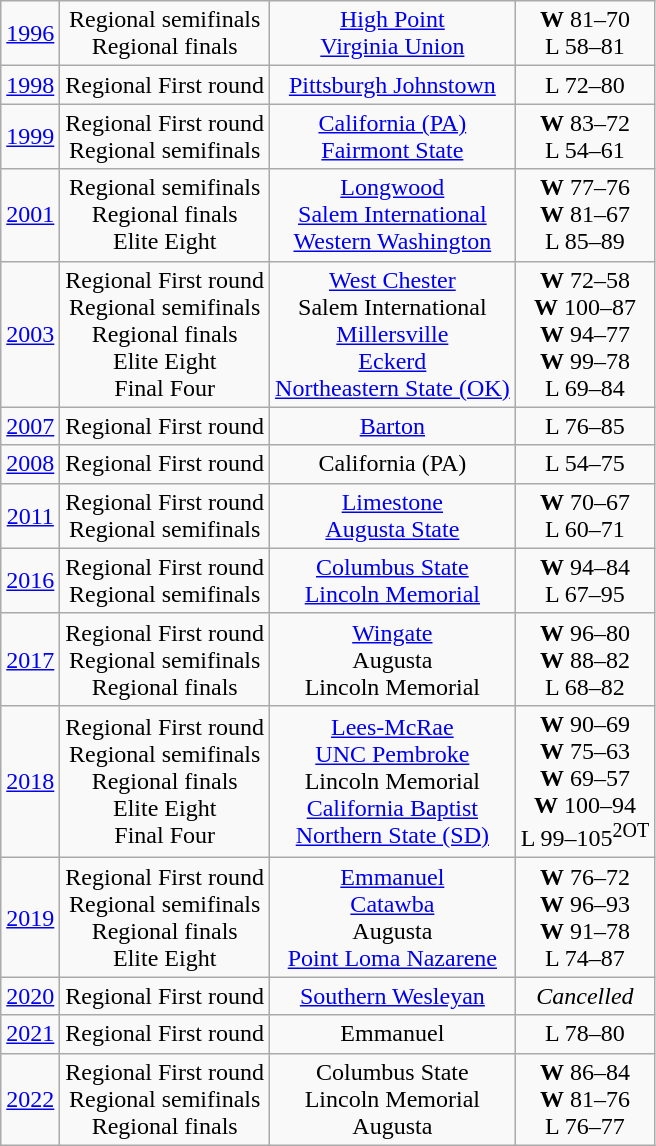<table class="wikitable">
<tr align="center">
<td><a href='#'>1996</a></td>
<td>Regional semifinals<br>Regional finals</td>
<td><a href='#'>High Point</a><br><a href='#'>Virginia Union</a></td>
<td><strong>W</strong> 81–70<br>L 58–81</td>
</tr>
<tr align="center">
<td><a href='#'>1998</a></td>
<td>Regional First round</td>
<td><a href='#'>Pittsburgh Johnstown</a></td>
<td>L 72–80</td>
</tr>
<tr align="center">
<td><a href='#'>1999</a></td>
<td>Regional First round<br>Regional semifinals</td>
<td><a href='#'>California (PA)</a><br><a href='#'>Fairmont State</a></td>
<td><strong>W</strong> 83–72<br>L 54–61</td>
</tr>
<tr align="center">
<td><a href='#'>2001</a></td>
<td>Regional semifinals<br>Regional finals<br>Elite Eight</td>
<td><a href='#'>Longwood</a><br><a href='#'>Salem International</a><br><a href='#'>Western Washington</a></td>
<td><strong>W</strong> 77–76<br><strong>W</strong> 81–67<br>L 85–89</td>
</tr>
<tr align="center">
<td><a href='#'>2003</a></td>
<td>Regional First round<br>Regional semifinals<br>Regional finals<br>Elite Eight<br>Final Four</td>
<td><a href='#'>West Chester</a><br>Salem International<br><a href='#'>Millersville</a><br><a href='#'>Eckerd</a><br><a href='#'>Northeastern State (OK)</a></td>
<td><strong>W</strong> 72–58<br><strong>W</strong> 100–87<br><strong>W</strong> 94–77<br><strong>W</strong> 99–78<br>L 69–84</td>
</tr>
<tr align="center">
<td><a href='#'>2007</a></td>
<td>Regional First round</td>
<td><a href='#'>Barton</a></td>
<td>L 76–85</td>
</tr>
<tr align="center">
<td><a href='#'>2008</a></td>
<td>Regional First round</td>
<td>California (PA)</td>
<td>L 54–75</td>
</tr>
<tr align="center">
<td><a href='#'>2011</a></td>
<td>Regional First round<br>Regional semifinals</td>
<td><a href='#'>Limestone</a><br><a href='#'>Augusta State</a></td>
<td><strong>W</strong> 70–67<br>L 60–71</td>
</tr>
<tr align="center">
<td><a href='#'>2016</a></td>
<td>Regional First round<br>Regional semifinals</td>
<td><a href='#'>Columbus State</a><br><a href='#'>Lincoln Memorial</a></td>
<td><strong>W</strong> 94–84<br>L 67–95</td>
</tr>
<tr align="center">
<td><a href='#'>2017</a></td>
<td>Regional First round<br>Regional semifinals<br>Regional finals</td>
<td><a href='#'>Wingate</a><br>Augusta<br>Lincoln Memorial</td>
<td><strong>W</strong> 96–80<br><strong>W</strong> 88–82<br>L 68–82</td>
</tr>
<tr align="center">
<td><a href='#'>2018</a></td>
<td>Regional First round<br>Regional semifinals<br>Regional finals<br>Elite Eight<br>Final Four</td>
<td><a href='#'>Lees-McRae</a><br><a href='#'>UNC Pembroke</a><br>Lincoln Memorial<br><a href='#'>California Baptist</a><br><a href='#'>Northern State (SD)</a></td>
<td><strong>W</strong> 90–69<br><strong>W</strong> 75–63<br><strong>W</strong> 69–57<br><strong>W</strong> 100–94<br>L 99–105<sup>2OT</sup></td>
</tr>
<tr align="center">
<td><a href='#'>2019</a></td>
<td>Regional First round<br>Regional semifinals<br>Regional finals<br>Elite Eight</td>
<td><a href='#'>Emmanuel</a><br><a href='#'>Catawba</a><br>Augusta<br><a href='#'>Point Loma Nazarene</a></td>
<td><strong>W</strong> 76–72<br><strong>W</strong> 96–93<br><strong>W</strong> 91–78<br>L 74–87</td>
</tr>
<tr align="center">
<td><a href='#'>2020</a></td>
<td>Regional First round</td>
<td><a href='#'>Southern Wesleyan</a></td>
<td><em>Cancelled</em></td>
</tr>
<tr align="center">
<td><a href='#'>2021</a></td>
<td>Regional First round</td>
<td>Emmanuel</td>
<td>L 78–80</td>
</tr>
<tr align="center">
<td><a href='#'>2022</a></td>
<td>Regional First round<br>Regional semifinals<br>Regional finals</td>
<td>Columbus State<br>Lincoln Memorial<br>Augusta</td>
<td><strong>W</strong> 86–84<br><strong>W</strong> 81–76<br>L 76–77</td>
</tr>
</table>
